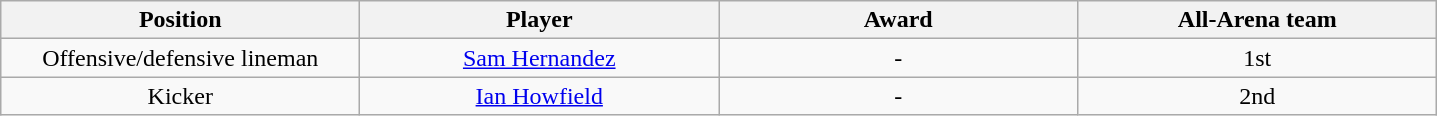<table class="wikitable sortable">
<tr>
<th bgcolor="#DDDDFF" width="20%">Position</th>
<th bgcolor="#DDDDFF" width="20%">Player</th>
<th bgcolor="#DDDDFF" width="20%">Award</th>
<th bgcolor="#DDDDFF" width="20%">All-Arena team</th>
</tr>
<tr align="center">
<td>Offensive/defensive lineman</td>
<td><a href='#'>Sam Hernandez</a></td>
<td>-</td>
<td>1st</td>
</tr>
<tr align="center">
<td>Kicker</td>
<td><a href='#'>Ian Howfield</a></td>
<td>-</td>
<td>2nd</td>
</tr>
</table>
